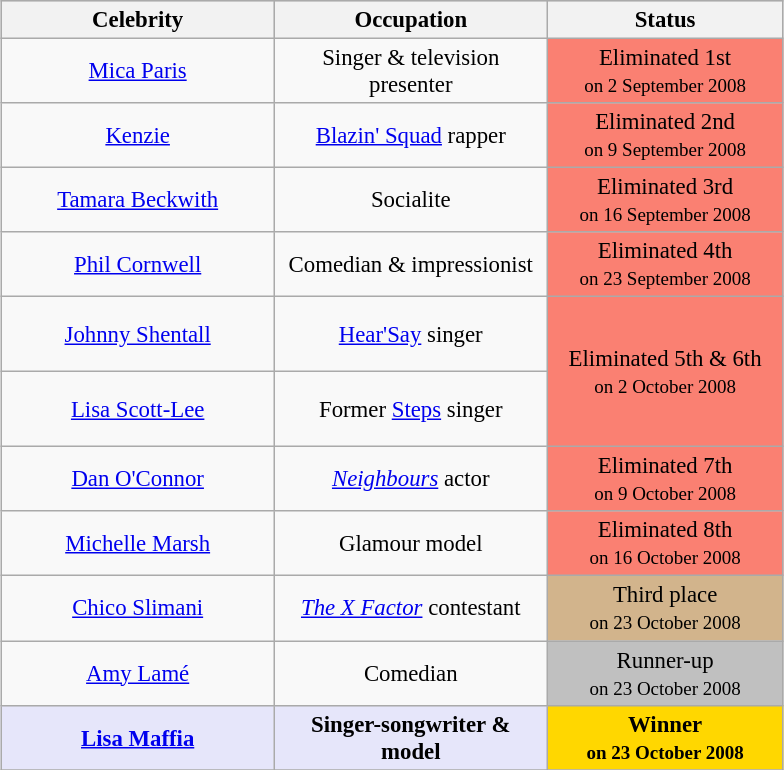<table class="wikitable" style="margin:auto; text-align:center; font-size:95%;">
<tr bgcolor="#CCCCCC" align="center">
<th width="175"><strong>Celebrity</strong></th>
<th width="175"><strong>Occupation</strong></th>
<th width="150"><strong>Status</strong></th>
</tr>
<tr>
<td><a href='#'>Mica Paris</a></td>
<td>Singer & television presenter</td>
<td bgcolor="salmon">Eliminated 1st<br> <small>on 2 September 2008</small></td>
</tr>
<tr>
<td><a href='#'>Kenzie</a></td>
<td><a href='#'>Blazin' Squad</a> rapper</td>
<td bgcolor="salmon">Eliminated 2nd<br> <small>on 9 September 2008</small></td>
</tr>
<tr>
<td><a href='#'>Tamara Beckwith</a></td>
<td>Socialite</td>
<td bgcolor="salmon">Eliminated 3rd<br> <small>on 16 September 2008</small></td>
</tr>
<tr>
<td><a href='#'>Phil Cornwell</a></td>
<td>Comedian & impressionist</td>
<td bgcolor="salmon">Eliminated 4th<br> <small>on 23 September 2008</small></td>
</tr>
<tr style="height:50px">
<td><a href='#'>Johnny Shentall</a></td>
<td><a href='#'>Hear'Say</a> singer</td>
<td bgcolor="salmon" rowspan="2">Eliminated 5th & 6th<br> <small>on 2 October 2008</small></td>
</tr>
<tr style="height:50px">
<td><a href='#'>Lisa Scott-Lee</a></td>
<td>Former <a href='#'>Steps</a> singer</td>
</tr>
<tr>
<td><a href='#'>Dan O'Connor</a></td>
<td><em><a href='#'>Neighbours</a></em> actor</td>
<td bgcolor="salmon" align="center">Eliminated 7th<br> <small>on 9 October 2008</small></td>
</tr>
<tr>
<td><a href='#'>Michelle Marsh</a></td>
<td>Glamour model</td>
<td bgcolor="salmon" align="center">Eliminated 8th<br> <small>on 16 October 2008</small></td>
</tr>
<tr>
<td><a href='#'>Chico Slimani</a></td>
<td><em><a href='#'>The X Factor</a></em> contestant</td>
<td bgcolor="tan" align="center">Third place<br> <small>on 23 October 2008</small></td>
</tr>
<tr>
<td><a href='#'>Amy Lamé</a></td>
<td>Comedian</td>
<td bgcolor="silver" align="center">Runner-up<br> <small>on 23 October 2008</small></td>
</tr>
<tr>
<td style="background:lavender"><strong><a href='#'>Lisa Maffia</a></strong></td>
<td style="background:lavender"><strong> Singer-songwriter & model</strong></td>
<td bgcolor="gold" align="center"><strong>Winner</strong><br> <small><strong>on 23 October 2008</strong></small></td>
</tr>
<tr>
</tr>
</table>
